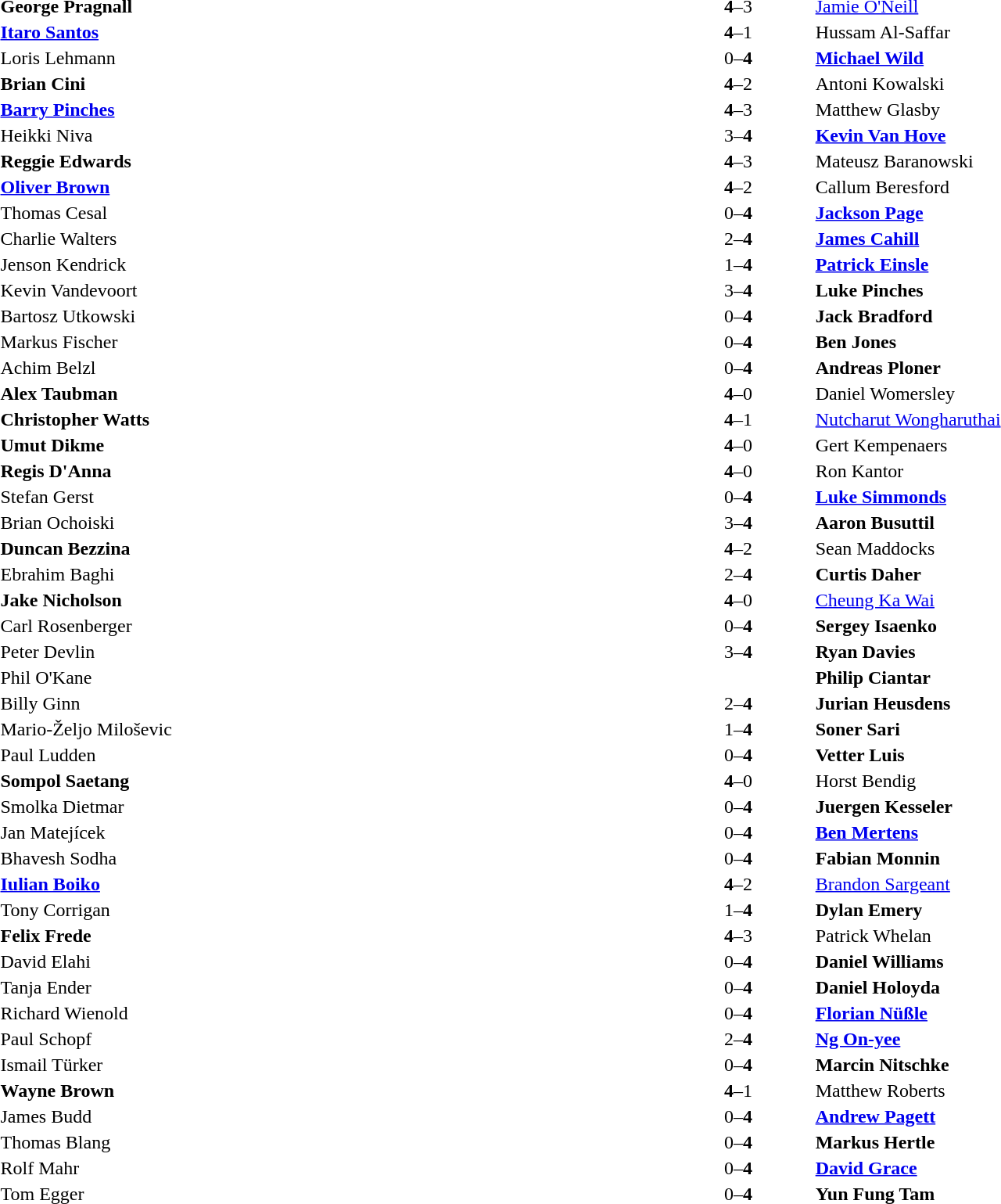<table width="100%">
<tr>
<td width=45%> <strong>George Pragnall</strong></td>
<td width=10% align="center"><strong>4</strong>–3</td>
<td width=45%> <a href='#'>Jamie O'Neill</a></td>
</tr>
<tr>
<td> <strong><a href='#'>Itaro Santos</a></strong></td>
<td align="center"><strong>4</strong>–1</td>
<td> Hussam Al-Saffar</td>
</tr>
<tr>
<td> Loris Lehmann</td>
<td align="center">0–<strong>4</strong></td>
<td> <strong><a href='#'>Michael Wild</a></strong></td>
</tr>
<tr>
<td> <strong>Brian Cini</strong></td>
<td align="center"><strong>4</strong>–2</td>
<td> Antoni Kowalski</td>
</tr>
<tr>
<td> <strong><a href='#'>Barry Pinches</a></strong></td>
<td align="center"><strong>4</strong>–3</td>
<td> Matthew Glasby</td>
</tr>
<tr>
<td> Heikki Niva</td>
<td align="center">3–<strong>4</strong></td>
<td> <strong><a href='#'>Kevin Van Hove</a></strong></td>
</tr>
<tr>
<td> <strong>Reggie Edwards</strong></td>
<td align="center"><strong>4</strong>–3</td>
<td> Mateusz Baranowski</td>
</tr>
<tr>
<td> <strong><a href='#'>Oliver Brown</a></strong></td>
<td align="center"><strong>4</strong>–2</td>
<td> Callum Beresford</td>
</tr>
<tr>
<td> Thomas Cesal</td>
<td align="center">0–<strong>4</strong></td>
<td> <strong><a href='#'>Jackson Page</a></strong></td>
</tr>
<tr>
<td> Charlie Walters</td>
<td align="center">2–<strong>4</strong></td>
<td> <strong><a href='#'>James Cahill</a></strong></td>
</tr>
<tr>
<td> Jenson Kendrick</td>
<td align="center">1–<strong>4</strong></td>
<td> <strong><a href='#'>Patrick Einsle</a></strong></td>
</tr>
<tr>
<td> Kevin Vandevoort</td>
<td align="center">3–<strong>4</strong></td>
<td> <strong>Luke Pinches</strong></td>
</tr>
<tr>
<td> Bartosz Utkowski</td>
<td align="center">0–<strong>4</strong></td>
<td> <strong>Jack Bradford</strong></td>
</tr>
<tr>
<td> Markus Fischer</td>
<td align="center">0–<strong>4</strong></td>
<td> <strong>Ben Jones</strong></td>
</tr>
<tr>
<td> Achim Belzl</td>
<td align="center">0–<strong>4</strong></td>
<td> <strong>Andreas Ploner</strong></td>
</tr>
<tr>
<td> <strong>Alex Taubman</strong></td>
<td align="center"><strong>4</strong>–0</td>
<td> Daniel Womersley</td>
</tr>
<tr>
<td> <strong>Christopher Watts</strong></td>
<td align="center"><strong>4</strong>–1</td>
<td> <a href='#'>Nutcharut Wongharuthai</a></td>
</tr>
<tr>
<td> <strong>Umut Dikme</strong></td>
<td align="center"><strong>4</strong>–0</td>
<td> Gert Kempenaers</td>
</tr>
<tr>
<td> <strong>Regis D'Anna</strong></td>
<td align="center"><strong>4</strong>–0</td>
<td> Ron Kantor</td>
</tr>
<tr>
<td> Stefan Gerst</td>
<td align="center">0–<strong>4</strong></td>
<td> <strong><a href='#'>Luke Simmonds</a></strong></td>
</tr>
<tr>
<td> Brian Ochoiski</td>
<td align="center">3–<strong>4</strong></td>
<td> <strong>Aaron Busuttil</strong></td>
</tr>
<tr>
<td> <strong>Duncan Bezzina</strong></td>
<td align="center"><strong>4</strong>–2</td>
<td> Sean Maddocks</td>
</tr>
<tr>
<td> Ebrahim Baghi</td>
<td align="center">2–<strong>4</strong></td>
<td> <strong>Curtis Daher</strong></td>
</tr>
<tr>
<td> <strong>Jake Nicholson</strong></td>
<td align="center"><strong>4</strong>–0</td>
<td> <a href='#'>Cheung Ka Wai</a></td>
</tr>
<tr>
<td> Carl Rosenberger</td>
<td align="center">0–<strong>4</strong></td>
<td> <strong>Sergey Isaenko</strong></td>
</tr>
<tr>
<td> Peter Devlin</td>
<td align="center">3–<strong>4</strong></td>
<td> <strong>Ryan Davies</strong></td>
</tr>
<tr>
<td> Phil O'Kane</td>
<td align="center"></td>
<td> <strong>Philip Ciantar</strong></td>
</tr>
<tr>
<td> Billy Ginn</td>
<td align="center">2–<strong>4</strong></td>
<td> <strong>Jurian Heusdens</strong></td>
</tr>
<tr>
<td> Mario-Željo Miloševic</td>
<td align="center">1–<strong>4</strong></td>
<td> <strong>Soner Sari</strong></td>
</tr>
<tr>
<td> Paul Ludden</td>
<td align="center">0–<strong>4</strong></td>
<td> <strong>Vetter Luis</strong></td>
</tr>
<tr>
<td> <strong>Sompol Saetang</strong></td>
<td align="center"><strong>4</strong>–0</td>
<td> Horst Bendig</td>
</tr>
<tr>
<td> Smolka Dietmar</td>
<td align="center">0–<strong>4</strong></td>
<td> <strong>Juergen Kesseler</strong></td>
</tr>
<tr>
<td> Jan Matejícek</td>
<td align="center">0–<strong>4</strong></td>
<td> <strong><a href='#'>Ben Mertens</a></strong></td>
</tr>
<tr>
<td> Bhavesh Sodha</td>
<td align="center">0–<strong>4</strong></td>
<td> <strong>Fabian Monnin</strong></td>
</tr>
<tr>
<td> <strong><a href='#'>Iulian Boiko</a></strong></td>
<td align="center"><strong>4</strong>–2</td>
<td> <a href='#'>Brandon Sargeant</a></td>
</tr>
<tr>
<td> Tony Corrigan</td>
<td align="center">1–<strong>4</strong></td>
<td> <strong>Dylan Emery</strong></td>
</tr>
<tr>
<td> <strong>Felix Frede</strong></td>
<td align="center"><strong>4</strong>–3</td>
<td> Patrick Whelan</td>
</tr>
<tr>
<td> David Elahi</td>
<td align="center">0–<strong>4</strong></td>
<td> <strong>Daniel Williams</strong></td>
</tr>
<tr>
<td> Tanja Ender</td>
<td align="center">0–<strong>4</strong></td>
<td> <strong>Daniel Holoyda</strong></td>
</tr>
<tr>
<td> Richard Wienold</td>
<td align="center">0–<strong>4</strong></td>
<td> <strong><a href='#'>Florian Nüßle</a></strong></td>
</tr>
<tr>
<td> Paul Schopf</td>
<td align="center">2–<strong>4</strong></td>
<td> <strong><a href='#'>Ng On-yee</a></strong></td>
</tr>
<tr>
<td> Ismail Türker</td>
<td align="center">0–<strong>4</strong></td>
<td> <strong>Marcin Nitschke</strong></td>
</tr>
<tr>
<td> <strong>Wayne Brown</strong></td>
<td align="center"><strong>4</strong>–1</td>
<td> Matthew Roberts</td>
</tr>
<tr>
<td> James Budd</td>
<td align="center">0–<strong>4</strong></td>
<td> <strong><a href='#'>Andrew Pagett</a></strong></td>
</tr>
<tr>
<td> Thomas Blang</td>
<td align="center">0–<strong>4</strong></td>
<td> <strong>Markus Hertle</strong></td>
</tr>
<tr>
<td> Rolf Mahr</td>
<td align="center">0–<strong>4</strong></td>
<td> <strong><a href='#'>David Grace</a></strong></td>
</tr>
<tr>
<td> Tom Egger</td>
<td align="center">0–<strong>4</strong></td>
<td> <strong>Yun Fung Tam</strong></td>
</tr>
</table>
